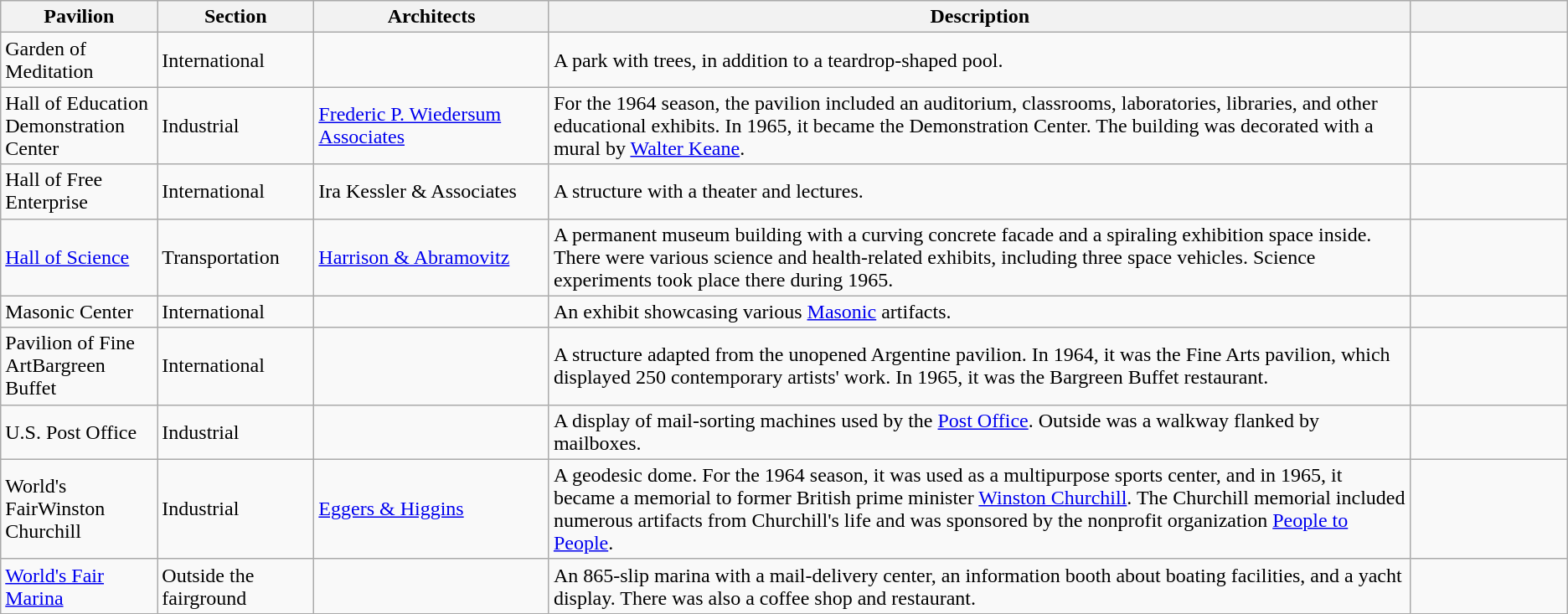<table class="wikitable sortable collapsible">
<tr>
<th scope="col" width="10%">Pavilion</th>
<th scope="col" width="10%">Section</th>
<th scope="col" width="15%">Architects</th>
<th scope="col" width="55%" class="unsortable">Description</th>
<th scope="col" width="10%" class="unsortable"></th>
</tr>
<tr>
<td>Garden of Meditation</td>
<td>International</td>
<td></td>
<td>A  park with trees, in addition to a teardrop-shaped pool.</td>
<td></td>
</tr>
<tr>
<td>Hall of Education Demonstration Center</td>
<td>Industrial</td>
<td><a href='#'>Frederic P. Wiedersum Associates</a></td>
<td>For the 1964 season, the pavilion included an auditorium, classrooms, laboratories, libraries, and other educational exhibits. In 1965, it became the Demonstration Center. The building was decorated with a mural by <a href='#'>Walter Keane</a>.</td>
<td></td>
</tr>
<tr>
<td>Hall of Free Enterprise</td>
<td>International</td>
<td>Ira Kessler & Associates</td>
<td>A structure with a theater and lectures.</td>
<td></td>
</tr>
<tr>
<td><a href='#'>Hall of Science</a></td>
<td>Transportation</td>
<td><a href='#'>Harrison & Abramovitz</a></td>
<td>A permanent museum building with a curving concrete facade and a spiraling exhibition space inside. There were various science and health-related exhibits, including three space vehicles. Science experiments took place there during 1965.</td>
<td></td>
</tr>
<tr>
<td>Masonic Center</td>
<td>International</td>
<td></td>
<td>An exhibit showcasing various <a href='#'>Masonic</a> artifacts.</td>
<td></td>
</tr>
<tr>
<td>Pavilion of Fine ArtBargreen Buffet</td>
<td>International</td>
<td></td>
<td>A structure adapted from the unopened Argentine pavilion. In 1964, it was the Fine Arts pavilion, which displayed 250 contemporary artists' work. In 1965, it was the Bargreen Buffet restaurant.</td>
<td></td>
</tr>
<tr>
<td>U.S. Post Office</td>
<td>Industrial</td>
<td></td>
<td>A display of mail-sorting machines used by the <a href='#'>Post Office</a>. Outside was a walkway flanked by mailboxes.</td>
<td></td>
</tr>
<tr>
<td>World's FairWinston Churchill</td>
<td>Industrial</td>
<td><a href='#'>Eggers & Higgins</a></td>
<td>A  geodesic dome. For the 1964 season, it was used as a multipurpose sports center, and in 1965, it became a memorial to former British prime minister <a href='#'>Winston Churchill</a>. The Churchill memorial included numerous artifacts from Churchill's life and was sponsored by the nonprofit organization <a href='#'>People to People</a>.</td>
<td></td>
</tr>
<tr>
<td><a href='#'>World's Fair Marina</a></td>
<td>Outside the fairground</td>
<td></td>
<td>An 865-slip marina with a mail-delivery center, an information booth about boating facilities, and a yacht display. There was also a coffee shop and restaurant.</td>
<td></td>
</tr>
</table>
